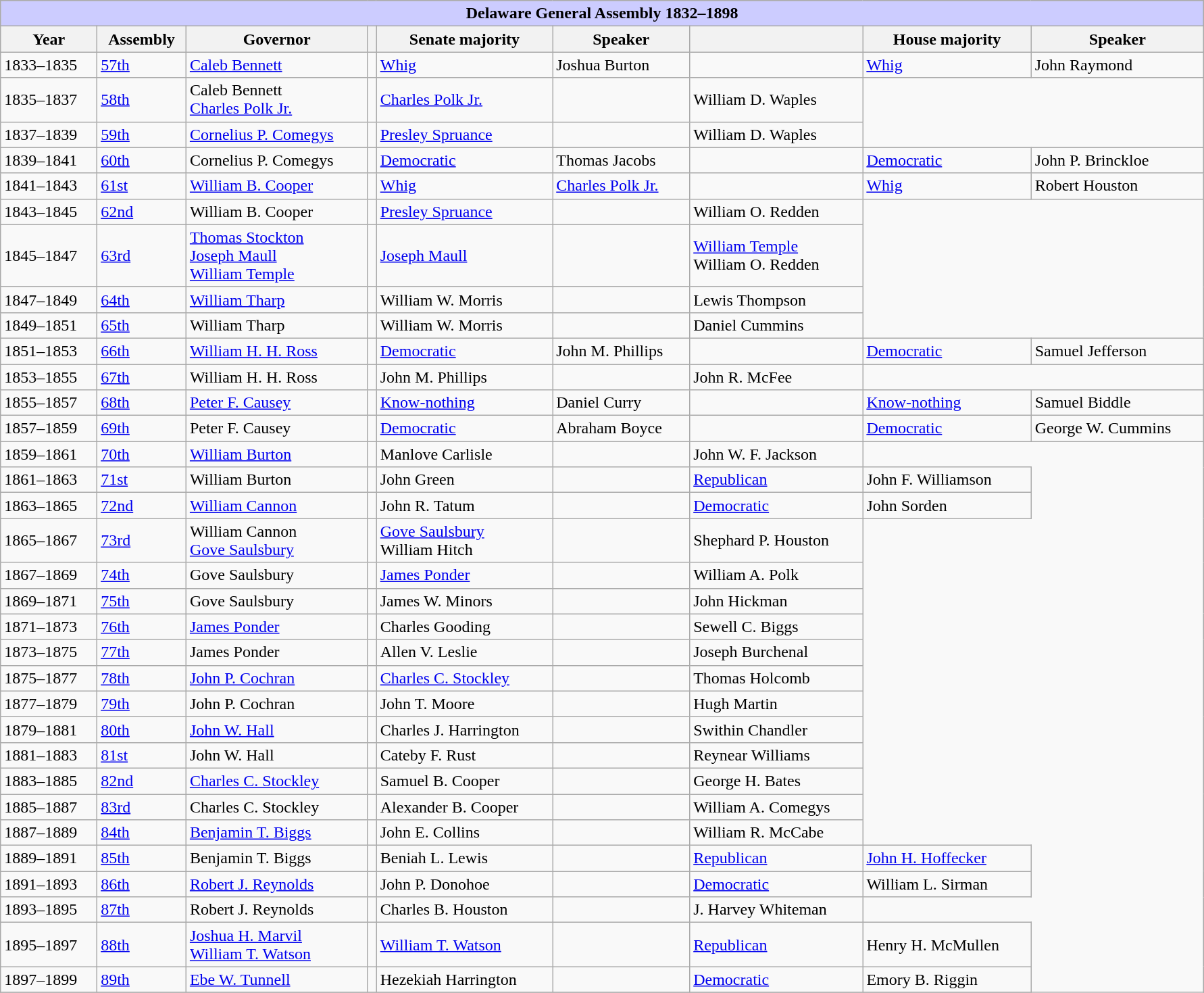<table class=wikitable style="width: 94%" style="text-align: center;" align="center">
<tr bgcolor=#cccccc>
<th colspan=12 style="background: #ccccff;"><strong>Delaware General Assembly 1832–1898</strong></th>
</tr>
<tr>
<th><strong>Year</strong></th>
<th><strong>Assembly</strong></th>
<th><strong>Governor</strong></th>
<th></th>
<th><strong>Senate majority</strong></th>
<th><strong>Speaker</strong></th>
<th></th>
<th><strong>House majority</strong></th>
<th><strong>Speaker</strong></th>
</tr>
<tr>
<td>1833–1835</td>
<td><a href='#'>57th</a></td>
<td><a href='#'>Caleb Bennett</a></td>
<td></td>
<td><a href='#'>Whig</a></td>
<td>Joshua Burton</td>
<td></td>
<td><a href='#'>Whig</a></td>
<td>John Raymond</td>
</tr>
<tr>
<td>1835–1837</td>
<td><a href='#'>58th</a></td>
<td>Caleb Bennett<br><a href='#'>Charles Polk Jr.</a></td>
<td></td>
<td><a href='#'>Charles Polk Jr.</a></td>
<td></td>
<td>William D. Waples</td>
</tr>
<tr>
<td>1837–1839</td>
<td><a href='#'>59th</a></td>
<td><a href='#'>Cornelius P. Comegys</a></td>
<td></td>
<td><a href='#'>Presley Spruance</a></td>
<td></td>
<td>William D. Waples</td>
</tr>
<tr>
<td>1839–1841</td>
<td><a href='#'>60th</a></td>
<td>Cornelius P. Comegys</td>
<td></td>
<td><a href='#'>Democratic</a></td>
<td>Thomas Jacobs</td>
<td></td>
<td><a href='#'>Democratic</a></td>
<td>John P. Brinckloe</td>
</tr>
<tr>
<td>1841–1843</td>
<td><a href='#'>61st</a></td>
<td><a href='#'>William B. Cooper</a></td>
<td></td>
<td><a href='#'>Whig</a></td>
<td><a href='#'>Charles Polk Jr.</a></td>
<td></td>
<td><a href='#'>Whig</a></td>
<td>Robert Houston</td>
</tr>
<tr>
<td>1843–1845</td>
<td><a href='#'>62nd</a></td>
<td>William B. Cooper</td>
<td></td>
<td><a href='#'>Presley Spruance</a></td>
<td></td>
<td>William O. Redden</td>
</tr>
<tr>
<td>1845–1847</td>
<td><a href='#'>63rd</a></td>
<td><a href='#'>Thomas Stockton</a><br><a href='#'>Joseph Maull</a><br><a href='#'>William Temple</a></td>
<td></td>
<td><a href='#'>Joseph Maull</a></td>
<td></td>
<td><a href='#'>William Temple</a><br>William O. Redden</td>
</tr>
<tr>
<td>1847–1849</td>
<td><a href='#'>64th</a></td>
<td><a href='#'>William Tharp</a></td>
<td></td>
<td>William W. Morris</td>
<td></td>
<td>Lewis Thompson</td>
</tr>
<tr>
<td>1849–1851</td>
<td><a href='#'>65th</a></td>
<td>William Tharp</td>
<td></td>
<td>William W. Morris</td>
<td></td>
<td>Daniel Cummins</td>
</tr>
<tr>
<td>1851–1853</td>
<td><a href='#'>66th</a></td>
<td><a href='#'>William H. H. Ross</a></td>
<td></td>
<td><a href='#'>Democratic</a></td>
<td>John M. Phillips</td>
<td></td>
<td><a href='#'>Democratic</a></td>
<td>Samuel Jefferson</td>
</tr>
<tr>
<td>1853–1855</td>
<td><a href='#'>67th</a></td>
<td>William H. H. Ross</td>
<td></td>
<td>John M. Phillips</td>
<td></td>
<td>John R. McFee</td>
</tr>
<tr>
<td>1855–1857</td>
<td><a href='#'>68th</a></td>
<td><a href='#'>Peter F. Causey</a></td>
<td></td>
<td><a href='#'>Know-nothing</a></td>
<td>Daniel Curry</td>
<td></td>
<td><a href='#'>Know-nothing</a></td>
<td>Samuel Biddle</td>
</tr>
<tr>
<td>1857–1859</td>
<td><a href='#'>69th</a></td>
<td>Peter F. Causey</td>
<td></td>
<td><a href='#'>Democratic</a></td>
<td>Abraham Boyce</td>
<td></td>
<td><a href='#'>Democratic</a></td>
<td>George W. Cummins</td>
</tr>
<tr>
<td>1859–1861</td>
<td><a href='#'>70th</a></td>
<td><a href='#'>William Burton</a></td>
<td></td>
<td>Manlove Carlisle</td>
<td></td>
<td>John W. F. Jackson</td>
</tr>
<tr>
<td>1861–1863</td>
<td><a href='#'>71st</a></td>
<td>William Burton</td>
<td></td>
<td>John Green</td>
<td></td>
<td><a href='#'>Republican</a></td>
<td>John F. Williamson</td>
</tr>
<tr>
<td>1863–1865</td>
<td><a href='#'>72nd</a></td>
<td><a href='#'>William Cannon</a></td>
<td></td>
<td>John R. Tatum</td>
<td></td>
<td><a href='#'>Democratic</a></td>
<td>John Sorden</td>
</tr>
<tr>
<td>1865–1867</td>
<td><a href='#'>73rd</a></td>
<td>William Cannon<br><a href='#'>Gove Saulsbury</a></td>
<td></td>
<td><a href='#'>Gove Saulsbury</a><br>William Hitch</td>
<td></td>
<td>Shephard P. Houston</td>
</tr>
<tr>
<td>1867–1869</td>
<td><a href='#'>74th</a></td>
<td>Gove Saulsbury</td>
<td></td>
<td><a href='#'>James Ponder</a></td>
<td></td>
<td>William A. Polk</td>
</tr>
<tr>
<td>1869–1871</td>
<td><a href='#'>75th</a></td>
<td>Gove Saulsbury</td>
<td></td>
<td>James W. Minors</td>
<td></td>
<td>John Hickman</td>
</tr>
<tr>
<td>1871–1873</td>
<td><a href='#'>76th</a></td>
<td><a href='#'>James Ponder</a></td>
<td></td>
<td>Charles Gooding</td>
<td></td>
<td>Sewell C. Biggs</td>
</tr>
<tr>
<td>1873–1875</td>
<td><a href='#'>77th</a></td>
<td>James Ponder</td>
<td></td>
<td>Allen V. Leslie</td>
<td></td>
<td>Joseph Burchenal</td>
</tr>
<tr>
<td>1875–1877</td>
<td><a href='#'>78th</a></td>
<td><a href='#'>John P. Cochran</a></td>
<td></td>
<td><a href='#'>Charles C. Stockley</a></td>
<td></td>
<td>Thomas Holcomb</td>
</tr>
<tr>
<td>1877–1879</td>
<td><a href='#'>79th</a></td>
<td>John P. Cochran</td>
<td></td>
<td>John T. Moore</td>
<td></td>
<td>Hugh Martin</td>
</tr>
<tr>
<td>1879–1881</td>
<td><a href='#'>80th</a></td>
<td><a href='#'>John W. Hall</a></td>
<td></td>
<td>Charles J. Harrington</td>
<td></td>
<td>Swithin Chandler</td>
</tr>
<tr>
<td>1881–1883</td>
<td><a href='#'>81st</a></td>
<td>John W. Hall</td>
<td></td>
<td>Cateby F. Rust</td>
<td></td>
<td>Reynear Williams</td>
</tr>
<tr>
<td>1883–1885</td>
<td><a href='#'>82nd</a></td>
<td><a href='#'>Charles C. Stockley</a></td>
<td></td>
<td>Samuel B. Cooper</td>
<td></td>
<td>George H. Bates</td>
</tr>
<tr>
<td>1885–1887</td>
<td><a href='#'>83rd</a></td>
<td>Charles C. Stockley</td>
<td></td>
<td>Alexander B. Cooper</td>
<td></td>
<td>William A. Comegys</td>
</tr>
<tr>
<td>1887–1889</td>
<td><a href='#'>84th</a></td>
<td><a href='#'>Benjamin T. Biggs</a></td>
<td></td>
<td>John E. Collins</td>
<td></td>
<td>William R. McCabe</td>
</tr>
<tr>
<td>1889–1891</td>
<td><a href='#'>85th</a></td>
<td>Benjamin T. Biggs</td>
<td></td>
<td>Beniah L. Lewis</td>
<td></td>
<td><a href='#'>Republican</a></td>
<td><a href='#'>John H. Hoffecker</a></td>
</tr>
<tr>
<td>1891–1893</td>
<td><a href='#'>86th</a></td>
<td><a href='#'>Robert J. Reynolds</a></td>
<td></td>
<td>John P. Donohoe</td>
<td></td>
<td><a href='#'>Democratic</a></td>
<td>William L. Sirman</td>
</tr>
<tr>
<td>1893–1895</td>
<td><a href='#'>87th</a></td>
<td>Robert J. Reynolds</td>
<td></td>
<td>Charles B. Houston</td>
<td></td>
<td>J. Harvey Whiteman</td>
</tr>
<tr>
<td>1895–1897</td>
<td><a href='#'>88th</a></td>
<td><a href='#'>Joshua H. Marvil</a><br><a href='#'>William T. Watson</a></td>
<td></td>
<td><a href='#'>William T. Watson</a></td>
<td></td>
<td><a href='#'>Republican</a></td>
<td>Henry H. McMullen</td>
</tr>
<tr>
<td>1897–1899</td>
<td><a href='#'>89th</a></td>
<td><a href='#'>Ebe W. Tunnell</a></td>
<td></td>
<td>Hezekiah Harrington</td>
<td></td>
<td><a href='#'>Democratic</a></td>
<td>Emory B. Riggin</td>
</tr>
<tr>
</tr>
</table>
